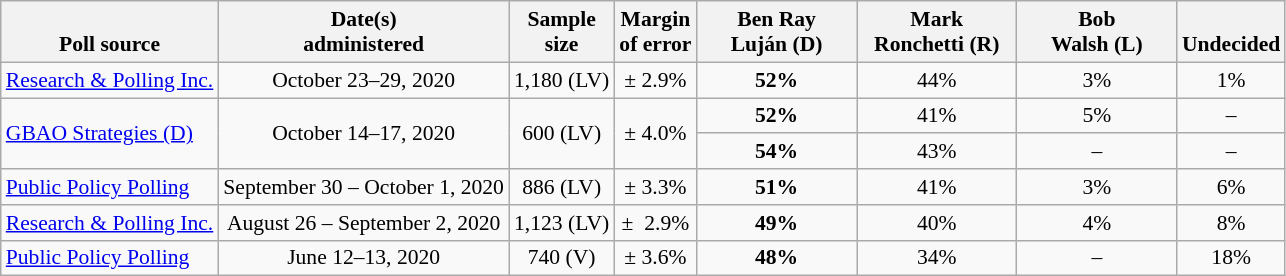<table class="wikitable" style="font-size:90%;text-align:center;">
<tr valign=bottom>
<th>Poll source</th>
<th>Date(s)<br>administered</th>
<th>Sample<br>size</th>
<th>Margin<br>of error</th>
<th style="width:100px;">Ben Ray<br>Luján (D)</th>
<th style="width:100px;">Mark<br>Ronchetti (R)</th>
<th style="width:100px;">Bob<br>Walsh (L)</th>
<th>Undecided</th>
</tr>
<tr>
<td style="text-align:left;"><a href='#'>Research & Polling Inc.</a></td>
<td>October 23–29, 2020</td>
<td>1,180 (LV)</td>
<td>± 2.9%</td>
<td><strong>52%</strong></td>
<td>44%</td>
<td>3%</td>
<td>1%</td>
</tr>
<tr>
<td rowspan=2 style="text-align:left;"><a href='#'>GBAO Strategies (D)</a></td>
<td rowspan=2>October 14–17, 2020</td>
<td rowspan=2>600 (LV)</td>
<td rowspan=2>± 4.0%</td>
<td><strong>52%</strong></td>
<td>41%</td>
<td>5%</td>
<td>–</td>
</tr>
<tr>
<td><strong>54%</strong></td>
<td>43%</td>
<td>–</td>
<td>–</td>
</tr>
<tr>
<td style="text-align:left;"><a href='#'>Public Policy Polling</a></td>
<td>September 30 – October 1, 2020</td>
<td>886 (LV)</td>
<td>± 3.3%</td>
<td><strong>51%</strong></td>
<td>41%</td>
<td>3%</td>
<td>6%</td>
</tr>
<tr>
<td style="text-align:left;"><a href='#'>Research & Polling Inc.</a></td>
<td>August 26 – September 2, 2020</td>
<td>1,123 (LV)</td>
<td>±  2.9%</td>
<td><strong>49%</strong></td>
<td>40%</td>
<td>4%</td>
<td>8%</td>
</tr>
<tr>
<td style="text-align:left;"><a href='#'>Public Policy Polling</a></td>
<td>June 12–13, 2020</td>
<td>740 (V)</td>
<td>± 3.6%</td>
<td><strong>48%</strong></td>
<td>34%</td>
<td>–</td>
<td>18%</td>
</tr>
</table>
